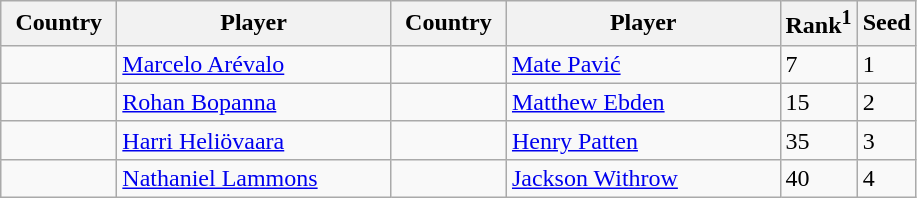<table class="sortable wikitable">
<tr>
<th width="70">Country</th>
<th width="175">Player</th>
<th width="70">Country</th>
<th width="175">Player</th>
<th>Rank<sup>1</sup></th>
<th>Seed</th>
</tr>
<tr>
<td></td>
<td><a href='#'>Marcelo Arévalo</a></td>
<td></td>
<td><a href='#'>Mate Pavić</a></td>
<td>7</td>
<td>1</td>
</tr>
<tr>
<td></td>
<td><a href='#'>Rohan Bopanna</a></td>
<td></td>
<td><a href='#'>Matthew Ebden</a></td>
<td>15</td>
<td>2</td>
</tr>
<tr>
<td></td>
<td><a href='#'>Harri Heliövaara</a></td>
<td></td>
<td><a href='#'>Henry Patten</a></td>
<td>35</td>
<td>3</td>
</tr>
<tr>
<td></td>
<td><a href='#'>Nathaniel Lammons</a></td>
<td></td>
<td><a href='#'>Jackson Withrow</a></td>
<td>40</td>
<td>4</td>
</tr>
</table>
